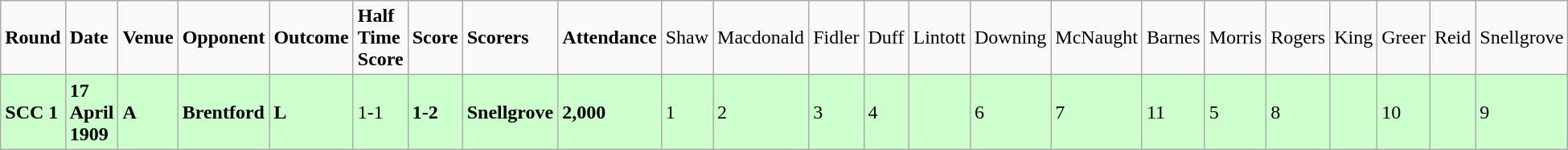<table class="wikitable">
<tr>
<td><strong>Round</strong></td>
<td><strong>Date</strong></td>
<td><strong>Venue</strong></td>
<td><strong>Opponent</strong></td>
<td><strong>Outcome</strong></td>
<td><strong>Half Time Score</strong></td>
<td><strong>Score</strong></td>
<td><strong>Scorers</strong></td>
<td><strong>Attendance</strong></td>
<td>Shaw</td>
<td>Macdonald</td>
<td>Fidler</td>
<td>Duff</td>
<td>Lintott</td>
<td>Downing</td>
<td>McNaught</td>
<td>Barnes</td>
<td>Morris</td>
<td>Rogers</td>
<td>King</td>
<td>Greer</td>
<td>Reid</td>
<td>Snellgrove</td>
</tr>
<tr bgcolor="#CCFFCC">
<td><strong>SCC 1</strong></td>
<td><strong>17 April 1909</strong></td>
<td><strong>A</strong></td>
<td><strong>Brentford</strong></td>
<td><strong>L</strong></td>
<td>1-1</td>
<td><strong>1-2</strong></td>
<td><strong>Snellgrove</strong></td>
<td><strong>2,000</strong></td>
<td>1</td>
<td>2</td>
<td>3</td>
<td>4</td>
<td></td>
<td>6</td>
<td>7</td>
<td>11</td>
<td>5</td>
<td>8</td>
<td></td>
<td>10</td>
<td></td>
<td>9</td>
</tr>
</table>
